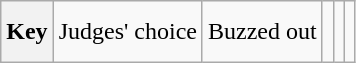<table class="wikitable" style="height:2.6em">
<tr>
<th>Key</th>
<td> Judges' choice</td>
<td> Buzzed out</td>
<td></td>
<td></td>
<td></td>
</tr>
</table>
